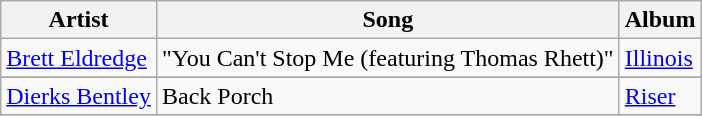<table class="wikitable">
<tr>
<th>Artist</th>
<th>Song</th>
<th>Album</th>
</tr>
<tr>
<td><a href='#'>Brett Eldredge</a></td>
<td>"You Can't Stop Me (featuring Thomas Rhett)"</td>
<td><a href='#'>Illinois</a></td>
</tr>
<tr>
</tr>
<tr>
<td><a href='#'>Dierks Bentley</a></td>
<td>Back Porch</td>
<td><a href='#'>Riser</a></td>
</tr>
<tr>
</tr>
</table>
